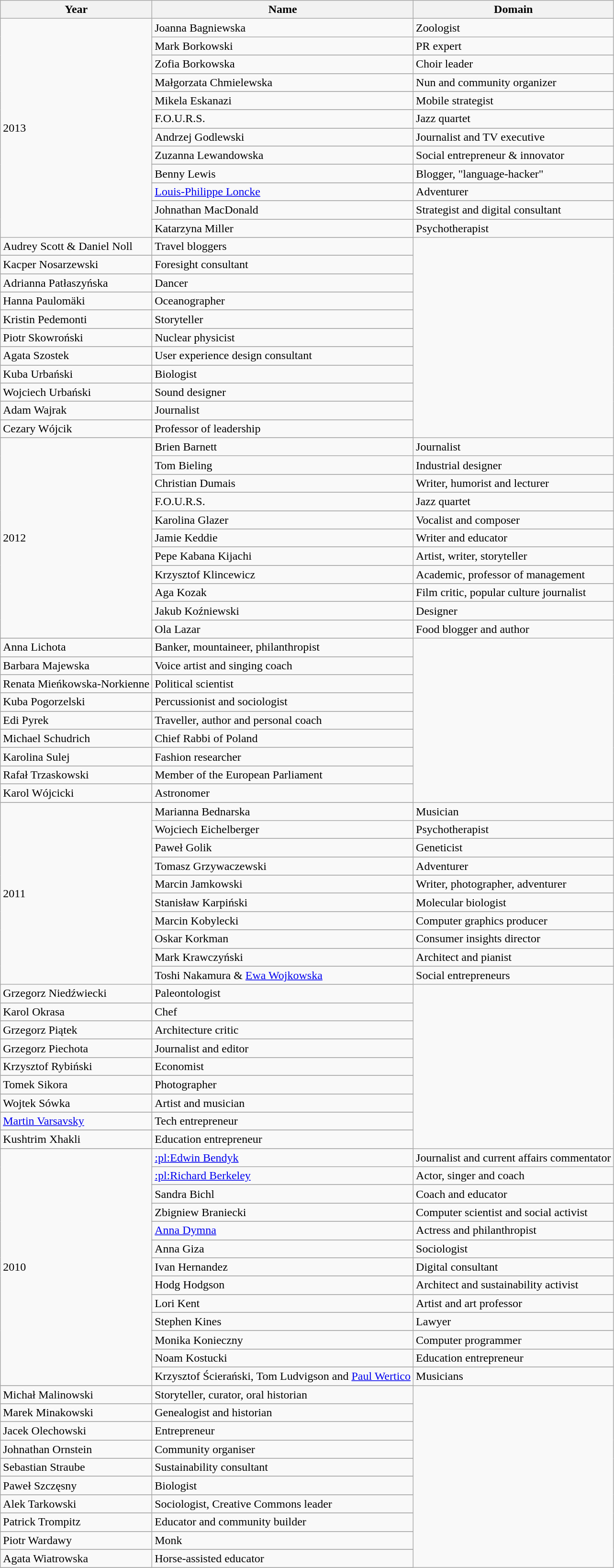<table class="wikitable">
<tr>
<th>Year</th>
<th>Name</th>
<th>Domain</th>
</tr>
<tr>
<td rowspan="23">2013</td>
<td>Joanna Bagniewska</td>
<td>Zoologist</td>
</tr>
<tr>
<td>Mark Borkowski</td>
<td>PR expert</td>
</tr>
<tr>
</tr>
<tr>
<td>Zofia Borkowska</td>
<td>Choir leader</td>
</tr>
<tr>
</tr>
<tr>
<td>Małgorzata Chmielewska</td>
<td>Nun and community organizer</td>
</tr>
<tr>
</tr>
<tr>
<td>Mikela Eskanazi</td>
<td>Mobile strategist</td>
</tr>
<tr>
</tr>
<tr>
<td>F.O.U.R.S.</td>
<td>Jazz quartet</td>
</tr>
<tr>
</tr>
<tr>
<td>Andrzej Godlewski</td>
<td>Journalist and TV executive</td>
</tr>
<tr>
</tr>
<tr>
<td>Zuzanna Lewandowska</td>
<td>Social entrepreneur & innovator</td>
</tr>
<tr>
</tr>
<tr>
<td>Benny Lewis</td>
<td>Blogger, "language-hacker"</td>
</tr>
<tr>
</tr>
<tr>
<td><a href='#'>Louis-Philippe Loncke</a></td>
<td>Adventurer</td>
</tr>
<tr>
</tr>
<tr>
<td>Johnathan MacDonald</td>
<td>Strategist and digital consultant</td>
</tr>
<tr>
</tr>
<tr>
<td>Katarzyna Miller</td>
<td>Psychotherapist</td>
</tr>
<tr>
</tr>
<tr>
<td>Audrey Scott & Daniel Noll</td>
<td>Travel bloggers</td>
</tr>
<tr>
</tr>
<tr>
<td>Kacper Nosarzewski</td>
<td>Foresight consultant</td>
</tr>
<tr>
</tr>
<tr>
<td>Adrianna Patłaszyńska</td>
<td>Dancer</td>
</tr>
<tr>
</tr>
<tr>
<td>Hanna Paulomäki</td>
<td>Oceanographer</td>
</tr>
<tr>
</tr>
<tr>
<td>Kristin Pedemonti</td>
<td>Storyteller</td>
</tr>
<tr>
</tr>
<tr>
<td>Piotr Skowroński</td>
<td>Nuclear physicist</td>
</tr>
<tr>
</tr>
<tr>
<td>Agata Szostek</td>
<td>User experience design consultant</td>
</tr>
<tr>
</tr>
<tr>
<td>Kuba Urbański</td>
<td>Biologist</td>
</tr>
<tr>
</tr>
<tr>
<td>Wojciech Urbański</td>
<td>Sound designer</td>
</tr>
<tr>
</tr>
<tr>
<td>Adam Wajrak</td>
<td>Journalist</td>
</tr>
<tr>
</tr>
<tr>
<td>Cezary Wójcik</td>
<td>Professor of leadership</td>
</tr>
<tr>
</tr>
<tr>
<td rowspan="20">2012</td>
<td>Brien Barnett</td>
<td>Journalist</td>
</tr>
<tr>
<td>Tom Bieling</td>
<td>Industrial designer</td>
</tr>
<tr>
</tr>
<tr>
<td>Christian Dumais</td>
<td>Writer, humorist and lecturer</td>
</tr>
<tr>
</tr>
<tr>
<td>F.O.U.R.S.</td>
<td>Jazz quartet</td>
</tr>
<tr>
</tr>
<tr>
<td>Karolina Glazer</td>
<td>Vocalist and composer</td>
</tr>
<tr>
</tr>
<tr>
<td>Jamie Keddie</td>
<td>Writer and educator</td>
</tr>
<tr>
</tr>
<tr>
<td>Pepe Kabana Kijachi</td>
<td>Artist, writer, storyteller</td>
</tr>
<tr>
</tr>
<tr>
<td>Krzysztof Klincewicz</td>
<td>Academic, professor of management</td>
</tr>
<tr>
</tr>
<tr>
<td>Aga Kozak</td>
<td>Film critic, popular culture journalist</td>
</tr>
<tr>
</tr>
<tr>
<td>Jakub Koźniewski</td>
<td>Designer</td>
</tr>
<tr>
</tr>
<tr>
<td>Ola Lazar</td>
<td>Food blogger and author</td>
</tr>
<tr>
</tr>
<tr>
<td>Anna Lichota</td>
<td>Banker, mountaineer, philanthropist</td>
</tr>
<tr>
</tr>
<tr>
<td>Barbara Majewska</td>
<td>Voice artist and singing coach</td>
</tr>
<tr>
</tr>
<tr>
<td>Renata Mieńkowska-Norkienne</td>
<td>Political scientist</td>
</tr>
<tr>
</tr>
<tr>
<td>Kuba Pogorzelski</td>
<td>Percussionist and sociologist</td>
</tr>
<tr>
</tr>
<tr>
<td>Edi Pyrek</td>
<td>Traveller, author and personal coach</td>
</tr>
<tr>
</tr>
<tr>
<td>Michael Schudrich</td>
<td>Chief Rabbi of Poland</td>
</tr>
<tr>
</tr>
<tr>
<td>Karolina Sulej</td>
<td>Fashion researcher</td>
</tr>
<tr>
</tr>
<tr>
<td>Rafał Trzaskowski</td>
<td>Member of the European Parliament</td>
</tr>
<tr>
</tr>
<tr>
<td>Karol Wójcicki</td>
<td>Astronomer</td>
</tr>
<tr>
</tr>
<tr>
<td rowspan="19">2011</td>
<td>Marianna Bednarska</td>
<td>Musician</td>
</tr>
<tr>
<td>Wojciech Eichelberger</td>
<td>Psychotherapist</td>
</tr>
<tr>
</tr>
<tr>
<td>Paweł Golik</td>
<td>Geneticist</td>
</tr>
<tr>
</tr>
<tr>
<td>Tomasz Grzywaczewski</td>
<td>Adventurer</td>
</tr>
<tr>
</tr>
<tr>
<td>Marcin Jamkowski</td>
<td>Writer, photographer, adventurer</td>
</tr>
<tr>
</tr>
<tr>
<td>Stanisław Karpiński</td>
<td>Molecular biologist</td>
</tr>
<tr>
</tr>
<tr>
<td>Marcin Kobylecki</td>
<td>Computer graphics producer</td>
</tr>
<tr>
</tr>
<tr>
<td>Oskar Korkman</td>
<td>Consumer insights director</td>
</tr>
<tr>
</tr>
<tr>
<td>Mark Krawczyński</td>
<td>Architect and pianist</td>
</tr>
<tr>
</tr>
<tr>
<td>Toshi Nakamura & <a href='#'>Ewa Wojkowska</a></td>
<td>Social entrepreneurs</td>
</tr>
<tr>
</tr>
<tr>
<td>Grzegorz Niedźwiecki</td>
<td>Paleontologist</td>
</tr>
<tr>
</tr>
<tr>
<td>Karol Okrasa</td>
<td>Chef</td>
</tr>
<tr>
</tr>
<tr>
<td>Grzegorz Piątek</td>
<td>Architecture critic</td>
</tr>
<tr>
</tr>
<tr>
<td>Grzegorz Piechota</td>
<td>Journalist and editor</td>
</tr>
<tr>
</tr>
<tr>
<td>Krzysztof Rybiński</td>
<td>Economist</td>
</tr>
<tr>
</tr>
<tr>
<td>Tomek Sikora</td>
<td>Photographer</td>
</tr>
<tr>
</tr>
<tr>
<td>Wojtek Sówka</td>
<td>Artist and musician</td>
</tr>
<tr>
</tr>
<tr>
<td><a href='#'>Martin Varsavsky</a></td>
<td>Tech entrepreneur</td>
</tr>
<tr>
</tr>
<tr>
<td>Kushtrim Xhakli</td>
<td>Education entrepreneur</td>
</tr>
<tr>
</tr>
<tr>
<td rowspan="24">2010</td>
<td><a href='#'>:pl:Edwin Bendyk</a></td>
<td>Journalist and current affairs commentator</td>
</tr>
<tr>
<td><a href='#'>:pl:Richard Berkeley</a></td>
<td>Actor, singer and coach</td>
</tr>
<tr>
</tr>
<tr>
<td>Sandra Bichl</td>
<td>Coach and educator</td>
</tr>
<tr>
</tr>
<tr>
<td>Zbigniew Braniecki</td>
<td>Computer scientist and social activist</td>
</tr>
<tr>
</tr>
<tr>
<td><a href='#'>Anna Dymna</a></td>
<td>Actress and philanthropist</td>
</tr>
<tr>
</tr>
<tr>
<td>Anna Giza</td>
<td>Sociologist</td>
</tr>
<tr>
</tr>
<tr>
<td>Ivan Hernandez</td>
<td>Digital consultant</td>
</tr>
<tr>
</tr>
<tr>
<td>Hodg Hodgson</td>
<td>Architect and sustainability activist</td>
</tr>
<tr>
</tr>
<tr>
<td>Lori Kent</td>
<td>Artist and art professor</td>
</tr>
<tr>
</tr>
<tr>
<td>Stephen Kines</td>
<td>Lawyer</td>
</tr>
<tr>
</tr>
<tr>
<td>Monika Konieczny</td>
<td>Computer programmer</td>
</tr>
<tr>
</tr>
<tr>
<td>Noam Kostucki</td>
<td>Education entrepreneur</td>
</tr>
<tr>
</tr>
<tr>
<td>Krzysztof Ścierański, Tom Ludvigson and <a href='#'>Paul Wertico</a></td>
<td>Musicians</td>
</tr>
<tr>
</tr>
<tr>
<td>Michał Malinowski</td>
<td>Storyteller, curator, oral historian</td>
</tr>
<tr>
</tr>
<tr>
<td>Marek Minakowski</td>
<td>Genealogist and historian</td>
</tr>
<tr>
</tr>
<tr>
<td>Jacek Olechowski</td>
<td>Entrepreneur</td>
</tr>
<tr>
</tr>
<tr>
<td>Johnathan Ornstein</td>
<td>Community organiser</td>
</tr>
<tr>
</tr>
<tr>
<td>Sebastian Straube</td>
<td>Sustainability consultant</td>
</tr>
<tr>
</tr>
<tr>
<td>Paweł Szczęsny</td>
<td>Biologist</td>
</tr>
<tr>
</tr>
<tr>
<td>Alek Tarkowski</td>
<td>Sociologist, Creative Commons leader</td>
</tr>
<tr>
</tr>
<tr>
<td>Patrick Trompitz</td>
<td>Educator and community builder</td>
</tr>
<tr>
</tr>
<tr>
<td>Piotr Wardawy</td>
<td>Monk</td>
</tr>
<tr>
</tr>
<tr>
<td>Agata Wiatrowska</td>
<td>Horse-assisted educator</td>
</tr>
<tr>
</tr>
</table>
